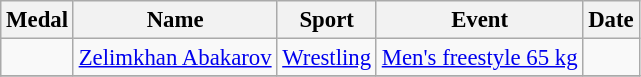<table class="wikitable sortable" style="font-size: 95%;">
<tr>
<th>Medal</th>
<th>Name</th>
<th>Sport</th>
<th>Event</th>
<th>Date</th>
</tr>
<tr>
<td></td>
<td><a href='#'>Zelimkhan Abakarov</a></td>
<td><a href='#'>Wrestling</a></td>
<td><a href='#'>Men's freestyle 65 kg</a></td>
<td></td>
</tr>
<tr>
</tr>
</table>
